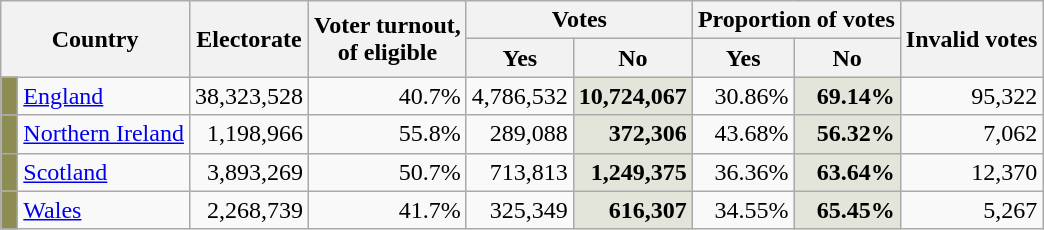<table class="wikitable sortable">
<tr>
<th rowspan=2 colspan=2>Country</th>
<th rowspan=2>Electorate</th>
<th rowspan=2>Voter turnout, <br>of eligible</th>
<th colspan=2>Votes</th>
<th colspan=2>Proportion of votes</th>
<th rowspan=2 colspan=2>Invalid votes</th>
</tr>
<tr>
<th>Yes</th>
<th>No</th>
<th>Yes</th>
<th>No</th>
</tr>
<tr>
<td style="text-align: right; background:#8C8C53"> </td>
<td><a href='#'>England</a></td>
<td style="text-align: right;">38,323,528</td>
<td style="text-align: right;">40.7%</td>
<td style="text-align: right;">4,786,532</td>
<td style="text-align: right; background:#E3E4DA;"><strong>10,724,067</strong></td>
<td style="text-align: right;">30.86%</td>
<td style="text-align: right; background:#E3E4DA;"><strong>69.14%</strong></td>
<td style="text-align: right;">95,322</td>
</tr>
<tr>
<td style="text-align: right; background:#8C8C53;"> </td>
<td><a href='#'>Northern Ireland</a></td>
<td style="text-align: right;">1,198,966</td>
<td style="text-align: right;">55.8%</td>
<td style="text-align: right;">289,088</td>
<td style="text-align: right; background:#E3E4DA;"><strong>372,306</strong></td>
<td style="text-align: right;">43.68%</td>
<td style="text-align: right; background:#E3E4DA;"><strong>56.32%</strong></td>
<td style="text-align: right;">7,062</td>
</tr>
<tr>
<td style="text-align: right; background:#8C8C53"> </td>
<td><a href='#'>Scotland</a></td>
<td style="text-align: right;">3,893,269</td>
<td style="text-align: right;">50.7%</td>
<td style="text-align: right;">713,813</td>
<td style="text-align: right; background:#E3E4DA;"><strong>1,249,375</strong></td>
<td style="text-align: right;">36.36%</td>
<td style="text-align: right; background:#E3E4DA;"><strong>63.64%</strong></td>
<td style="text-align: right;">12,370</td>
</tr>
<tr>
<td style="text-align: right; background:#8C8C53"> </td>
<td><a href='#'>Wales</a></td>
<td style="text-align: right;">2,268,739</td>
<td style="text-align: right;">41.7%</td>
<td style="text-align: right;">325,349</td>
<td style="text-align: right; background:#E3E4DA;"><strong>616,307</strong></td>
<td style="text-align: right;">34.55%</td>
<td style="text-align: right; background:#E3E4DA;"><strong>65.45%</strong></td>
<td style="text-align: right;">5,267</td>
</tr>
</table>
